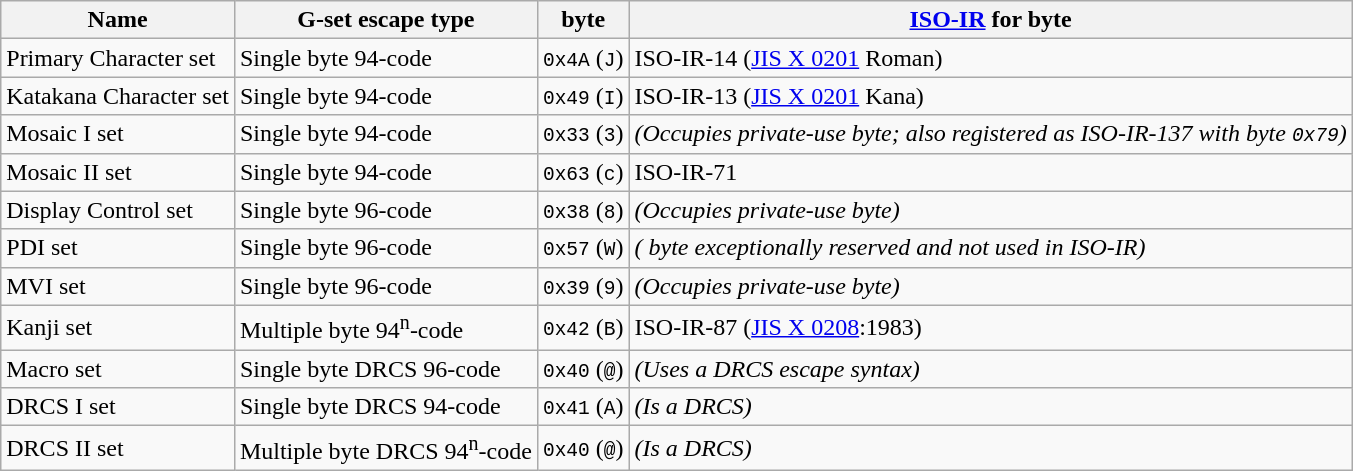<table class="wikitable">
<tr>
<th>Name</th>
<th>G-set escape type</th>
<th> byte</th>
<th><a href='#'>ISO-IR</a> for  byte</th>
</tr>
<tr>
<td>Primary Character set</td>
<td>Single byte 94-code</td>
<td><code>0x4A</code> (<code>J</code>)</td>
<td>ISO-IR-14 (<a href='#'>JIS X 0201</a> Roman)</td>
</tr>
<tr>
<td>Katakana Character set</td>
<td>Single byte 94-code</td>
<td><code>0x49</code> (<code>I</code>)</td>
<td>ISO-IR-13 (<a href='#'>JIS X 0201</a> Kana)</td>
</tr>
<tr>
<td>Mosaic I set</td>
<td>Single byte 94-code</td>
<td><code>0x33</code> (<code>3</code>)</td>
<td><em>(Occupies private-use  byte; also registered as ISO-IR-137 with  byte <code>0x79</code>)</em></td>
</tr>
<tr>
<td>Mosaic II set</td>
<td>Single byte 94-code</td>
<td><code>0x63</code> (<code>c</code>)</td>
<td>ISO-IR-71</td>
</tr>
<tr>
<td>Display Control set</td>
<td>Single byte 96-code</td>
<td><code>0x38</code> (<code>8</code>)</td>
<td><em>(Occupies private-use  byte)</em></td>
</tr>
<tr>
<td>PDI set</td>
<td>Single byte 96-code</td>
<td><code>0x57</code> (<code>W</code>)</td>
<td><em>( byte exceptionally reserved and not used in ISO-IR)</em></td>
</tr>
<tr>
<td>MVI set</td>
<td>Single byte 96-code</td>
<td><code>0x39</code> (<code>9</code>)</td>
<td><em>(Occupies private-use  byte)</em></td>
</tr>
<tr>
<td>Kanji set</td>
<td>Multiple byte 94<sup>n</sup>-code</td>
<td><code>0x42</code> (<code>B</code>)</td>
<td>ISO-IR-87 (<a href='#'>JIS X 0208</a>:1983)</td>
</tr>
<tr>
<td>Macro set</td>
<td>Single byte DRCS 96-code</td>
<td><code>0x40</code> (<code>@</code>)</td>
<td><em>(Uses a DRCS escape syntax)</em></td>
</tr>
<tr>
<td>DRCS I set</td>
<td>Single byte DRCS 94-code</td>
<td><code>0x41</code> (<code>A</code>)</td>
<td><em>(Is a DRCS)</em></td>
</tr>
<tr>
<td>DRCS II set</td>
<td>Multiple byte DRCS 94<sup>n</sup>-code</td>
<td><code>0x40</code> (<code>@</code>)</td>
<td><em>(Is a DRCS)</em></td>
</tr>
</table>
